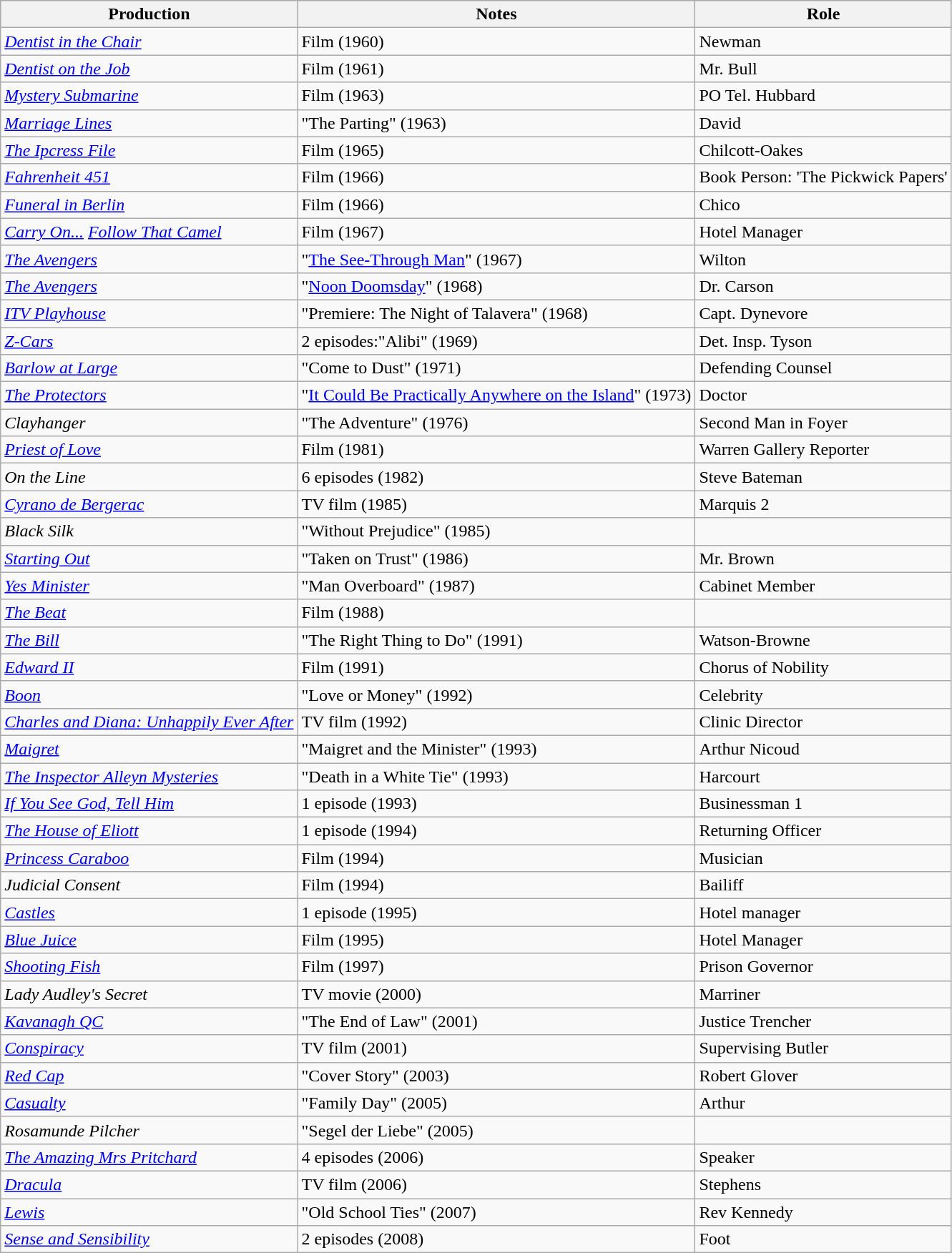<table class="wikitable">
<tr style="background:#ccc; text-align:center;">
<th>Production</th>
<th>Notes</th>
<th>Role</th>
</tr>
<tr>
<td><em><a href='#'>Dentist in the Chair</a></em></td>
<td>Film (1960)</td>
<td>Newman</td>
</tr>
<tr>
<td><em><a href='#'>Dentist on the Job</a></em></td>
<td>Film (1961)</td>
<td>Mr. Bull</td>
</tr>
<tr>
<td><em><a href='#'>Mystery Submarine</a></em></td>
<td>Film (1963)</td>
<td>PO Tel. Hubbard</td>
</tr>
<tr>
<td><em><a href='#'>Marriage Lines</a></em></td>
<td>"The Parting" (1963)</td>
<td>David</td>
</tr>
<tr>
<td><em><a href='#'>The Ipcress File</a></em></td>
<td>Film (1965)</td>
<td>Chilcott-Oakes</td>
</tr>
<tr>
<td><em><a href='#'>Fahrenheit 451</a></em></td>
<td>Film (1966)</td>
<td>Book Person: 'The Pickwick Papers'</td>
</tr>
<tr>
<td><em><a href='#'>Funeral in Berlin</a></em></td>
<td>Film (1966)</td>
<td>Chico</td>
</tr>
<tr>
<td><em><a href='#'>Carry On...</a> <a href='#'>Follow That Camel</a></em></td>
<td>Film (1967)</td>
<td>Hotel Manager</td>
</tr>
<tr>
<td><em><a href='#'>The Avengers</a></em></td>
<td>"<a href='#'>The See-Through Man</a>" (1967)</td>
<td>Wilton</td>
</tr>
<tr>
<td><em><a href='#'>The Avengers</a></em></td>
<td>"<a href='#'>Noon Doomsday</a>" (1968)</td>
<td>Dr. Carson</td>
</tr>
<tr>
<td><em><a href='#'>ITV Playhouse</a></em></td>
<td>"Premiere: The Night of Talavera" (1968)</td>
<td>Capt. Dynevore</td>
</tr>
<tr>
<td><em><a href='#'>Z-Cars</a></em></td>
<td>2 episodes:"Alibi" (1969)</td>
<td>Det. Insp. Tyson</td>
</tr>
<tr>
<td><em><a href='#'>Barlow at Large</a></em></td>
<td>"Come to Dust" (1971)</td>
<td>Defending Counsel</td>
</tr>
<tr>
<td><em><a href='#'>The Protectors</a></em></td>
<td>"<a href='#'>It Could Be Practically Anywhere on the Island</a>" (1973)</td>
<td>Doctor</td>
</tr>
<tr>
<td><em>Clayhanger</em></td>
<td>"The Adventure" (1976)</td>
<td>Second Man in Foyer</td>
</tr>
<tr>
<td><em><a href='#'>Priest of Love</a></em></td>
<td>Film (1981)</td>
<td>Warren Gallery Reporter</td>
</tr>
<tr>
<td><em>On the Line</em></td>
<td>6 episodes (1982)</td>
<td>Steve Bateman</td>
</tr>
<tr>
<td><em><a href='#'>Cyrano de Bergerac</a></em></td>
<td>TV film (1985)</td>
<td>Marquis 2</td>
</tr>
<tr>
<td><em>Black Silk</em></td>
<td>"Without Prejudice" (1985)</td>
<td></td>
</tr>
<tr>
<td><em><a href='#'>Starting Out</a></em></td>
<td>"Taken on Trust" (1986)</td>
<td>Mr. Brown</td>
</tr>
<tr>
<td><em><a href='#'>Yes Minister</a></em></td>
<td>"Man Overboard" (1987)</td>
<td>Cabinet Member</td>
</tr>
<tr>
<td><em><a href='#'>The Beat</a></em></td>
<td>Film (1988)</td>
<td></td>
</tr>
<tr>
<td><em><a href='#'>The Bill</a></em></td>
<td>"The Right Thing to Do" (1991)</td>
<td>Watson-Browne</td>
</tr>
<tr>
<td><em><a href='#'>Edward II</a></em></td>
<td>Film (1991)</td>
<td>Chorus of Nobility</td>
</tr>
<tr>
<td><em><a href='#'>Boon</a></em></td>
<td>"Love or Money" (1992)</td>
<td>Celebrity</td>
</tr>
<tr>
<td><em><a href='#'>Charles and Diana: Unhappily Ever After</a></em></td>
<td>TV film (1992)</td>
<td>Clinic Director</td>
</tr>
<tr>
<td><em><a href='#'>Maigret</a></em></td>
<td>"Maigret and the Minister" (1993)</td>
<td>Arthur Nicoud</td>
</tr>
<tr>
<td><em><a href='#'>The Inspector Alleyn Mysteries</a></em></td>
<td>"Death in a White Tie" (1993)</td>
<td>Harcourt</td>
</tr>
<tr>
<td><em><a href='#'>If You See God, Tell Him</a></em></td>
<td>1 episode (1993)</td>
<td>Businessman 1</td>
</tr>
<tr>
<td><em><a href='#'>The House of Eliott</a></em></td>
<td>1 episode (1994)</td>
<td>Returning Officer</td>
</tr>
<tr>
<td><em><a href='#'>Princess Caraboo</a></em></td>
<td>Film (1994)</td>
<td>Musician</td>
</tr>
<tr>
<td><em>Judicial Consent</em></td>
<td>Film (1994)</td>
<td>Bailiff</td>
</tr>
<tr>
<td><em><a href='#'>Castles</a></em></td>
<td>1 episode (1995)</td>
<td>Hotel manager</td>
</tr>
<tr>
<td><em><a href='#'>Blue Juice</a></em></td>
<td>Film (1995)</td>
<td>Hotel Manager</td>
</tr>
<tr>
<td><em><a href='#'>Shooting Fish</a></em></td>
<td>Film (1997)</td>
<td>Prison Governor</td>
</tr>
<tr>
<td><em>Lady Audley's Secret</em></td>
<td>TV movie (2000)</td>
<td>Marriner</td>
</tr>
<tr>
<td><em><a href='#'>Kavanagh QC</a></em></td>
<td>"The End of Law" (2001)</td>
<td>Justice Trencher</td>
</tr>
<tr>
<td><em><a href='#'>Conspiracy</a></em></td>
<td>TV film (2001)</td>
<td>Supervising Butler</td>
</tr>
<tr>
<td><em><a href='#'>Red Cap</a></em></td>
<td>"Cover Story" (2003)</td>
<td>Robert Glover</td>
</tr>
<tr>
<td><em><a href='#'>Casualty</a></em></td>
<td>"Family Day" (2005)</td>
<td>Arthur</td>
</tr>
<tr>
<td><em>Rosamunde Pilcher</em></td>
<td>"Segel der Liebe" (2005)</td>
<td></td>
</tr>
<tr>
<td><em><a href='#'>The Amazing Mrs Pritchard</a></em></td>
<td>4 episodes (2006)</td>
<td>Speaker</td>
</tr>
<tr>
<td><em><a href='#'>Dracula</a></em></td>
<td>TV film (2006)</td>
<td>Stephens</td>
</tr>
<tr>
<td><em><a href='#'>Lewis</a></em></td>
<td>"Old School Ties" (2007)</td>
<td>Rev Kennedy</td>
</tr>
<tr>
<td><em><a href='#'>Sense and Sensibility</a></em></td>
<td>2 episodes (2008)</td>
<td>Foot</td>
</tr>
</table>
